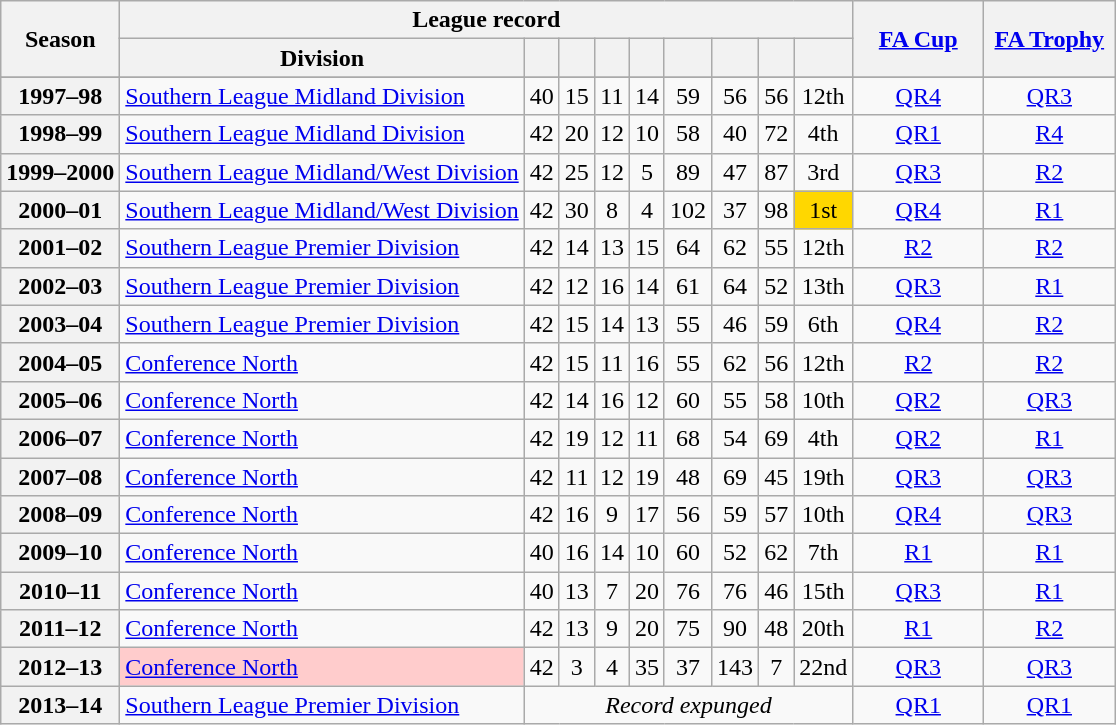<table class="wikitable sortable plainrowheaders" style="text-align:center;">
<tr>
<th rowspan=2 scope=col>Season</th>
<th colspan=9>League record</th>
<th rowspan=2 scope=col width=80px><a href='#'>FA Cup</a></th>
<th rowspan=2 scope=col width=80px><a href='#'>FA Trophy</a></th>
</tr>
<tr>
<th scope=col>Division</th>
<th scope=col></th>
<th scope=col></th>
<th scope=col></th>
<th scope=col></th>
<th scope=col></th>
<th scope=col></th>
<th scope=col data-sort-type="number"></th>
<th scope=col data-sort-type="number"></th>
</tr>
<tr>
</tr>
<tr>
<th scope=row>1997–98</th>
<td style="text-align:left"><a href='#'>Southern League Midland Division</a></td>
<td>40</td>
<td>15</td>
<td>11</td>
<td>14</td>
<td>59</td>
<td>56</td>
<td>56</td>
<td>12th</td>
<td><a href='#'>QR4</a></td>
<td><a href='#'>QR3</a></td>
</tr>
<tr>
<th scope=row>1998–99</th>
<td style="text-align:left"><a href='#'>Southern League Midland Division</a></td>
<td>42</td>
<td>20</td>
<td>12</td>
<td>10</td>
<td>58</td>
<td>40</td>
<td>72</td>
<td>4th</td>
<td><a href='#'>QR1</a></td>
<td><a href='#'>R4</a></td>
</tr>
<tr>
<th scope=row>1999–2000</th>
<td style="text-align:left"><a href='#'>Southern League Midland/West Division</a></td>
<td>42</td>
<td>25</td>
<td>12</td>
<td>5</td>
<td>89</td>
<td>47</td>
<td>87</td>
<td>3rd</td>
<td><a href='#'>QR3</a></td>
<td><a href='#'>R2</a></td>
</tr>
<tr>
<th scope=row>2000–01</th>
<td style="text-align:left"><a href='#'>Southern League Midland/West Division</a></td>
<td>42</td>
<td>30</td>
<td>8</td>
<td>4</td>
<td>102</td>
<td>37</td>
<td>98</td>
<td style="background:gold">1st</td>
<td><a href='#'>QR4</a></td>
<td><a href='#'>R1</a></td>
</tr>
<tr>
<th scope=row>2001–02</th>
<td style="text-align:left"><a href='#'>Southern League Premier Division</a></td>
<td>42</td>
<td>14</td>
<td>13</td>
<td>15</td>
<td>64</td>
<td>62</td>
<td>55</td>
<td>12th</td>
<td><a href='#'>R2</a></td>
<td><a href='#'>R2</a></td>
</tr>
<tr>
<th scope=row>2002–03</th>
<td style="text-align:left"><a href='#'>Southern League Premier Division</a></td>
<td>42</td>
<td>12</td>
<td>16</td>
<td>14</td>
<td>61</td>
<td>64</td>
<td>52</td>
<td>13th</td>
<td><a href='#'>QR3</a></td>
<td><a href='#'>R1</a></td>
</tr>
<tr>
<th scope=row>2003–04</th>
<td style="text-align:left"><a href='#'>Southern League Premier Division</a></td>
<td>42</td>
<td>15</td>
<td>14</td>
<td>13</td>
<td>55</td>
<td>46</td>
<td>59</td>
<td>6th</td>
<td><a href='#'>QR4</a></td>
<td><a href='#'>R2</a></td>
</tr>
<tr>
<th scope=row>2004–05</th>
<td style="text-align:left"><a href='#'>Conference North</a></td>
<td>42</td>
<td>15</td>
<td>11</td>
<td>16</td>
<td>55</td>
<td>62</td>
<td>56</td>
<td>12th</td>
<td><a href='#'>R2</a></td>
<td><a href='#'>R2</a></td>
</tr>
<tr>
<th scope=row>2005–06</th>
<td style="text-align:left"><a href='#'>Conference North</a></td>
<td>42</td>
<td>14</td>
<td>16</td>
<td>12</td>
<td>60</td>
<td>55</td>
<td>58</td>
<td>10th</td>
<td><a href='#'>QR2</a></td>
<td><a href='#'>QR3</a></td>
</tr>
<tr>
<th scope=row>2006–07</th>
<td style="text-align:left"><a href='#'>Conference North</a></td>
<td>42</td>
<td>19</td>
<td>12</td>
<td>11</td>
<td>68</td>
<td>54</td>
<td>69</td>
<td>4th</td>
<td><a href='#'>QR2</a></td>
<td><a href='#'>R1</a></td>
</tr>
<tr>
<th scope=row>2007–08</th>
<td style="text-align:left"><a href='#'>Conference North</a></td>
<td>42</td>
<td>11</td>
<td>12</td>
<td>19</td>
<td>48</td>
<td>69</td>
<td>45</td>
<td>19th</td>
<td><a href='#'>QR3</a></td>
<td><a href='#'>QR3</a></td>
</tr>
<tr>
<th scope=row>2008–09</th>
<td style="text-align:left"><a href='#'>Conference North</a></td>
<td>42</td>
<td>16</td>
<td>9</td>
<td>17</td>
<td>56</td>
<td>59</td>
<td>57</td>
<td>10th</td>
<td><a href='#'>QR4</a></td>
<td><a href='#'>QR3</a></td>
</tr>
<tr>
<th scope=row>2009–10</th>
<td style="text-align:left"><a href='#'>Conference North</a></td>
<td>40</td>
<td>16</td>
<td>14</td>
<td>10</td>
<td>60</td>
<td>52</td>
<td>62</td>
<td>7th</td>
<td><a href='#'>R1</a></td>
<td><a href='#'>R1</a></td>
</tr>
<tr>
<th scope=row>2010–11</th>
<td style="text-align:left"><a href='#'>Conference North</a></td>
<td>40</td>
<td>13</td>
<td>7</td>
<td>20</td>
<td>76</td>
<td>76</td>
<td>46</td>
<td>15th</td>
<td><a href='#'>QR3</a></td>
<td><a href='#'>R1</a></td>
</tr>
<tr>
<th scope=row>2011–12</th>
<td style="text-align:left"><a href='#'>Conference North</a></td>
<td>42</td>
<td>13</td>
<td>9</td>
<td>20</td>
<td>75</td>
<td>90</td>
<td>48</td>
<td>20th</td>
<td><a href='#'>R1</a></td>
<td><a href='#'>R2</a></td>
</tr>
<tr>
<th scope=row>2012–13</th>
<td style="text-align:left; background:#fcc"><a href='#'>Conference North</a> </td>
<td>42</td>
<td>3</td>
<td>4</td>
<td>35</td>
<td>37</td>
<td>143</td>
<td>7</td>
<td>22nd</td>
<td><a href='#'>QR3</a></td>
<td><a href='#'>QR3</a></td>
</tr>
<tr>
<th scope=row>2013–14</th>
<td style="text-align:left"><a href='#'>Southern League Premier Division</a></td>
<td colspan=8><em>Record expunged</em></td>
<td><a href='#'>QR1</a></td>
<td><a href='#'>QR1</a></td>
</tr>
</table>
